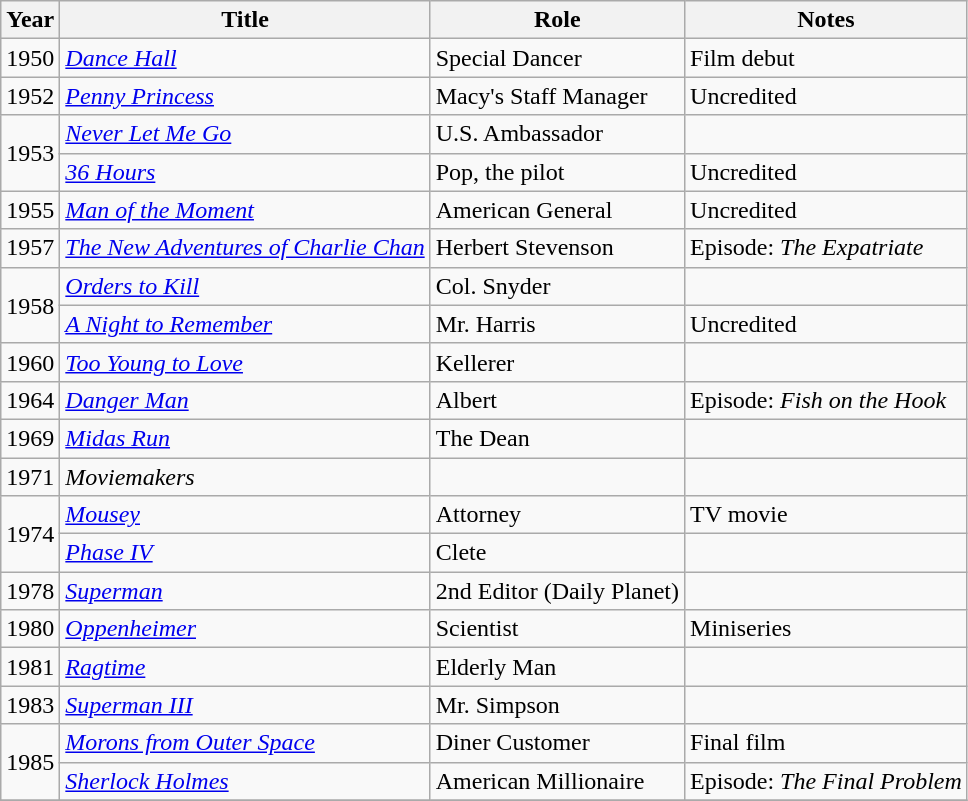<table class="wikitable">
<tr>
<th>Year</th>
<th>Title</th>
<th>Role</th>
<th>Notes</th>
</tr>
<tr>
<td>1950</td>
<td><em><a href='#'>Dance Hall</a></em></td>
<td>Special Dancer</td>
<td>Film debut</td>
</tr>
<tr>
<td>1952</td>
<td><em><a href='#'>Penny Princess</a></em></td>
<td>Macy's Staff Manager</td>
<td>Uncredited</td>
</tr>
<tr>
<td rowspan=2>1953</td>
<td><em><a href='#'>Never Let Me Go</a></em></td>
<td>U.S. Ambassador</td>
<td></td>
</tr>
<tr>
<td><em><a href='#'>36 Hours</a></em></td>
<td>Pop, the pilot</td>
<td>Uncredited</td>
</tr>
<tr>
<td>1955</td>
<td><em><a href='#'>Man of the Moment</a></em></td>
<td>American General</td>
<td>Uncredited</td>
</tr>
<tr>
<td>1957</td>
<td><em><a href='#'>The New Adventures of Charlie Chan</a></em></td>
<td>Herbert Stevenson</td>
<td>Episode: <em>The Expatriate</em></td>
</tr>
<tr>
<td rowspan=2>1958</td>
<td><em><a href='#'>Orders to Kill</a></em></td>
<td>Col. Snyder</td>
<td></td>
</tr>
<tr>
<td><em><a href='#'>A Night to Remember</a></em></td>
<td>Mr. Harris</td>
<td>Uncredited</td>
</tr>
<tr>
<td>1960</td>
<td><em><a href='#'>Too Young to Love</a></em></td>
<td>Kellerer</td>
<td></td>
</tr>
<tr>
<td>1964</td>
<td><em><a href='#'>Danger Man</a></em></td>
<td>Albert</td>
<td>Episode: <em>Fish on the Hook</em></td>
</tr>
<tr>
<td>1969</td>
<td><em><a href='#'>Midas Run</a></em></td>
<td>The Dean</td>
<td></td>
</tr>
<tr>
<td>1971</td>
<td><em>Moviemakers</em></td>
<td></td>
<td></td>
</tr>
<tr>
<td rowspan=2>1974</td>
<td><em><a href='#'>Mousey</a></em></td>
<td>Attorney</td>
<td>TV movie</td>
</tr>
<tr>
<td><em><a href='#'>Phase IV</a></em></td>
<td>Clete</td>
<td></td>
</tr>
<tr>
<td>1978</td>
<td><em><a href='#'>Superman</a></em></td>
<td>2nd Editor (Daily Planet)</td>
<td></td>
</tr>
<tr>
<td>1980</td>
<td><em><a href='#'>Oppenheimer</a></em></td>
<td>Scientist</td>
<td>Miniseries</td>
</tr>
<tr>
<td>1981</td>
<td><em><a href='#'>Ragtime</a></em></td>
<td>Elderly Man</td>
<td></td>
</tr>
<tr>
<td>1983</td>
<td><em><a href='#'>Superman III</a></em></td>
<td>Mr. Simpson</td>
<td></td>
</tr>
<tr>
<td rowspan=2>1985</td>
<td><em><a href='#'>Morons from Outer Space</a></em></td>
<td>Diner Customer</td>
<td>Final film</td>
</tr>
<tr>
<td><em><a href='#'>Sherlock Holmes</a></em></td>
<td>American Millionaire</td>
<td>Episode: <em>The Final Problem</em></td>
</tr>
<tr>
</tr>
</table>
